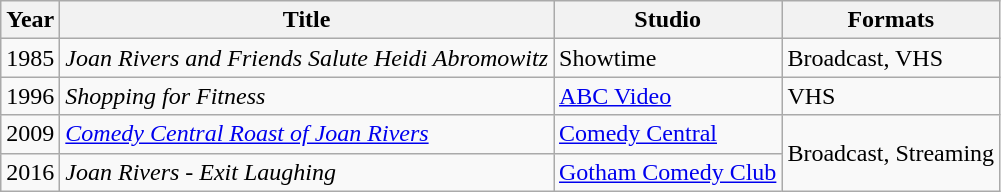<table class="wikitable sortable">
<tr>
<th>Year</th>
<th>Title</th>
<th>Studio</th>
<th>Formats</th>
</tr>
<tr>
<td>1985</td>
<td><em>Joan Rivers and Friends Salute Heidi Abromowitz</em></td>
<td>Showtime</td>
<td>Broadcast, VHS</td>
</tr>
<tr>
<td>1996</td>
<td><em>Shopping for Fitness</em></td>
<td><a href='#'>ABC Video</a></td>
<td>VHS</td>
</tr>
<tr>
<td>2009</td>
<td><em><a href='#'>Comedy Central Roast of Joan Rivers</a></em></td>
<td><a href='#'>Comedy Central</a></td>
<td rowspan="2">Broadcast, Streaming</td>
</tr>
<tr>
<td>2016</td>
<td><em>Joan Rivers - Exit Laughing</em></td>
<td><a href='#'>Gotham Comedy Club</a></td>
</tr>
</table>
